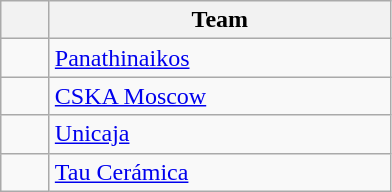<table class="wikitable" style="text-align:center">
<tr>
<th width=25></th>
<th width=220>Team</th>
</tr>
<tr>
<td></td>
<td align=left> <a href='#'>Panathinaikos</a></td>
</tr>
<tr>
<td></td>
<td align=left> <a href='#'>CSKA Moscow</a></td>
</tr>
<tr>
<td></td>
<td align=left> <a href='#'>Unicaja</a></td>
</tr>
<tr>
<td></td>
<td align=left> <a href='#'>Tau Cerámica</a></td>
</tr>
</table>
